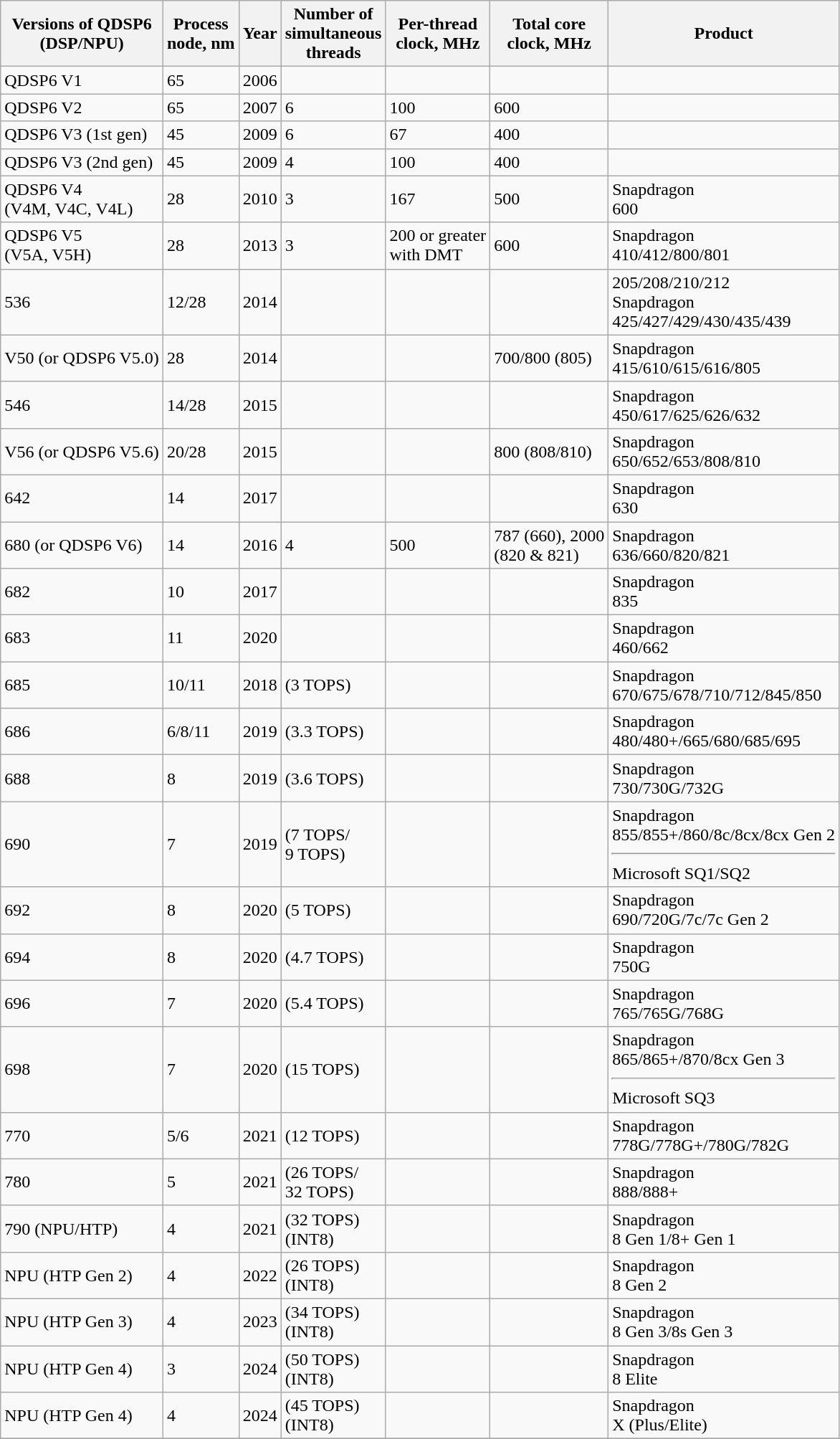<table class="wikitable" border="1">
<tr>
<th>Versions of QDSP6<br>(DSP/NPU)</th>
<th>Process <br>node, nm</th>
<th>Year</th>
<th>Number of <br>simultaneous <br>threads</th>
<th>Per-thread <br>clock, MHz</th>
<th>Total core <br>clock, MHz</th>
<th>Product</th>
</tr>
<tr>
<td>QDSP6 V1</td>
<td>65</td>
<td>2006</td>
<td></td>
<td></td>
<td></td>
<td></td>
</tr>
<tr>
<td>QDSP6 V2</td>
<td>65</td>
<td>2007</td>
<td>6</td>
<td>100</td>
<td>600</td>
<td></td>
</tr>
<tr>
<td>QDSP6 V3 (1st gen)</td>
<td>45</td>
<td>2009</td>
<td>6</td>
<td>67</td>
<td>400</td>
<td></td>
</tr>
<tr>
<td>QDSP6 V3 (2nd gen)</td>
<td>45</td>
<td>2009</td>
<td>4</td>
<td>100</td>
<td>400</td>
<td></td>
</tr>
<tr>
<td>QDSP6 V4 <br>(V4M, V4C, V4L)</td>
<td>28</td>
<td>2010</td>
<td>3</td>
<td>167</td>
<td>500</td>
<td>Snapdragon <br>600</td>
</tr>
<tr>
<td>QDSP6 V5 <br>(V5A, V5H)</td>
<td>28</td>
<td>2013</td>
<td>3</td>
<td>200 or greater <br>with DMT</td>
<td>600</td>
<td>Snapdragon <br>410/412/800/801</td>
</tr>
<tr>
<td>536</td>
<td>12/28</td>
<td>2014</td>
<td></td>
<td></td>
<td></td>
<td>205/208/210/212 <br>Snapdragon <br>425/427/429/430/435/439</td>
</tr>
<tr>
<td>V50 (or QDSP6 V5.0)</td>
<td>28</td>
<td>2014</td>
<td></td>
<td></td>
<td>700/800 (805)</td>
<td>Snapdragon <br>415/610/615/616/805</td>
</tr>
<tr>
<td>546</td>
<td>14/28</td>
<td>2015</td>
<td></td>
<td></td>
<td></td>
<td>Snapdragon <br>450/617/625/626/632</td>
</tr>
<tr>
<td>V56 (or QDSP6 V5.6)</td>
<td>20/28</td>
<td>2015</td>
<td></td>
<td></td>
<td>800 (808/810)</td>
<td>Snapdragon <br>650/652/653/808/810</td>
</tr>
<tr>
<td>642</td>
<td>14</td>
<td>2017</td>
<td></td>
<td></td>
<td></td>
<td>Snapdragon <br>630</td>
</tr>
<tr>
<td>680 (or QDSP6 V6)</td>
<td>14</td>
<td>2016</td>
<td>4</td>
<td>500</td>
<td>787 (660), 2000 <br>(820 & 821)</td>
<td>Snapdragon <br>636/660/820/821</td>
</tr>
<tr>
<td>682</td>
<td>10</td>
<td>2017</td>
<td></td>
<td></td>
<td></td>
<td>Snapdragon <br>835</td>
</tr>
<tr>
<td>683</td>
<td>11</td>
<td>2020</td>
<td></td>
<td></td>
<td></td>
<td>Snapdragon <br>460/662</td>
</tr>
<tr>
<td>685</td>
<td>10/11</td>
<td>2018</td>
<td>(3 TOPS)</td>
<td></td>
<td></td>
<td>Snapdragon <br>670/675/678/710/712/845/850</td>
</tr>
<tr>
<td>686</td>
<td>6/8/11</td>
<td>2019</td>
<td>(3.3 TOPS)</td>
<td></td>
<td></td>
<td>Snapdragon <br>480/480+/665/680/685/695</td>
</tr>
<tr>
<td>688</td>
<td>8</td>
<td>2019</td>
<td>(3.6 TOPS)</td>
<td></td>
<td></td>
<td>Snapdragon <br>730/730G/732G</td>
</tr>
<tr>
<td>690</td>
<td>7</td>
<td>2019</td>
<td>(7 TOPS/<br>9 TOPS)</td>
<td></td>
<td></td>
<td>Snapdragon <br>855/855+/860/8c/8cx/8cx Gen 2 <hr>Microsoft SQ1/SQ2</td>
</tr>
<tr>
<td>692</td>
<td>8</td>
<td>2020</td>
<td>(5 TOPS)</td>
<td></td>
<td></td>
<td>Snapdragon <br>690/720G/7c/7c Gen 2</td>
</tr>
<tr>
<td>694</td>
<td>8</td>
<td>2020</td>
<td>(4.7 TOPS)</td>
<td></td>
<td></td>
<td>Snapdragon <br>750G</td>
</tr>
<tr>
<td>696</td>
<td>7</td>
<td>2020</td>
<td>(5.4 TOPS)</td>
<td></td>
<td></td>
<td>Snapdragon <br>765/765G/768G</td>
</tr>
<tr>
<td>698</td>
<td>7</td>
<td>2020</td>
<td>(15 TOPS)</td>
<td></td>
<td></td>
<td>Snapdragon <br>865/865+/870/8cx Gen 3 <hr>Microsoft SQ3</td>
</tr>
<tr>
<td>770</td>
<td>5/6</td>
<td>2021</td>
<td>(12 TOPS)</td>
<td></td>
<td></td>
<td>Snapdragon <br>778G/778G+/780G/782G</td>
</tr>
<tr>
<td>780</td>
<td>5</td>
<td>2021</td>
<td>(26 TOPS/<br>32 TOPS)</td>
<td></td>
<td></td>
<td>Snapdragon <br>888/888+</td>
</tr>
<tr>
<td>790 (NPU/HTP)</td>
<td>4</td>
<td>2021</td>
<td>(32 TOPS)<br>(INT8)</td>
<td></td>
<td></td>
<td>Snapdragon <br>8 Gen 1/8+ Gen 1</td>
</tr>
<tr>
<td>NPU (HTP Gen 2)</td>
<td>4</td>
<td>2022</td>
<td>(26 TOPS)<br>(INT8)</td>
<td></td>
<td></td>
<td>Snapdragon <br>8 Gen 2</td>
</tr>
<tr>
<td>NPU (HTP Gen 3)</td>
<td>4</td>
<td>2023</td>
<td>(34 TOPS)<br>(INT8)</td>
<td></td>
<td></td>
<td>Snapdragon <br>8 Gen 3/8s Gen 3</td>
</tr>
<tr>
<td>NPU (HTP Gen 4)</td>
<td>3</td>
<td>2024</td>
<td>(50 TOPS)<br>(INT8)</td>
<td></td>
<td></td>
<td>Snapdragon <br>8 Elite</td>
</tr>
<tr>
<td>NPU (HTP Gen 4)</td>
<td>4</td>
<td>2024</td>
<td>(45 TOPS) <br>(INT8)</td>
<td></td>
<td></td>
<td>Snapdragon <br>X (Plus/Elite)</td>
</tr>
<tr>
</tr>
</table>
